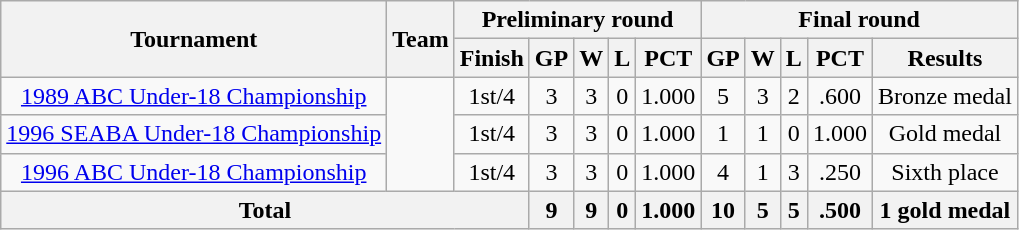<table class="wikitable" style="text-align:center">
<tr>
<th rowspan="2">Tournament</th>
<th rowspan="2">Team</th>
<th colspan="5">Preliminary round</th>
<th colspan="5">Final round</th>
</tr>
<tr>
<th>Finish</th>
<th>GP</th>
<th>W</th>
<th>L</th>
<th>PCT</th>
<th>GP</th>
<th>W</th>
<th>L</th>
<th>PCT</th>
<th>Results</th>
</tr>
<tr>
<td><a href='#'>1989 ABC Under-18 Championship</a></td>
<td rowspan="3"></td>
<td>1st/4</td>
<td>3</td>
<td>3</td>
<td>0</td>
<td>1.000</td>
<td>5</td>
<td>3</td>
<td>2</td>
<td>.600</td>
<td> Bronze medal</td>
</tr>
<tr>
<td><a href='#'>1996 SEABA Under-18 Championship</a></td>
<td>1st/4</td>
<td>3</td>
<td>3</td>
<td>0</td>
<td>1.000</td>
<td>1</td>
<td>1</td>
<td>0</td>
<td>1.000</td>
<td> Gold medal</td>
</tr>
<tr>
<td><a href='#'>1996 ABC Under-18 Championship</a></td>
<td>1st/4</td>
<td>3</td>
<td>3</td>
<td>0</td>
<td>1.000</td>
<td>4</td>
<td>1</td>
<td>3</td>
<td>.250</td>
<td>Sixth place</td>
</tr>
<tr>
<th colspan="3">Total</th>
<th>9</th>
<th>9</th>
<th>0</th>
<th>1.000</th>
<th>10</th>
<th>5</th>
<th>5</th>
<th>.500</th>
<th>1 gold medal</th>
</tr>
</table>
